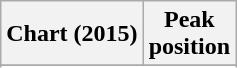<table class="wikitable sortable plainrowheaders" style="text-align:center">
<tr>
<th scope="col">Chart (2015)</th>
<th scope="col">Peak<br>position</th>
</tr>
<tr>
</tr>
<tr>
</tr>
</table>
